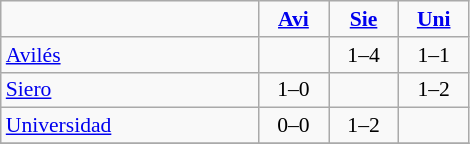<table style="font-size: 90%; text-align: center" class="wikitable">
<tr>
<td width=165></td>
<td align="center" width=40><strong><a href='#'>Avi</a></strong></td>
<td width=40><strong><a href='#'>Sie</a></strong></td>
<td width=40><strong><a href='#'>Uni</a></strong></td>
</tr>
<tr>
<td align=left><a href='#'>Avilés</a></td>
<td></td>
<td> 1–4</td>
<td> 1–1</td>
</tr>
<tr>
<td align=left><a href='#'>Siero</a></td>
<td> 1–0</td>
<td></td>
<td> 1–2</td>
</tr>
<tr>
<td align=left><a href='#'>Universidad</a></td>
<td> 0–0</td>
<td> 1–2</td>
<td></td>
</tr>
<tr>
</tr>
</table>
